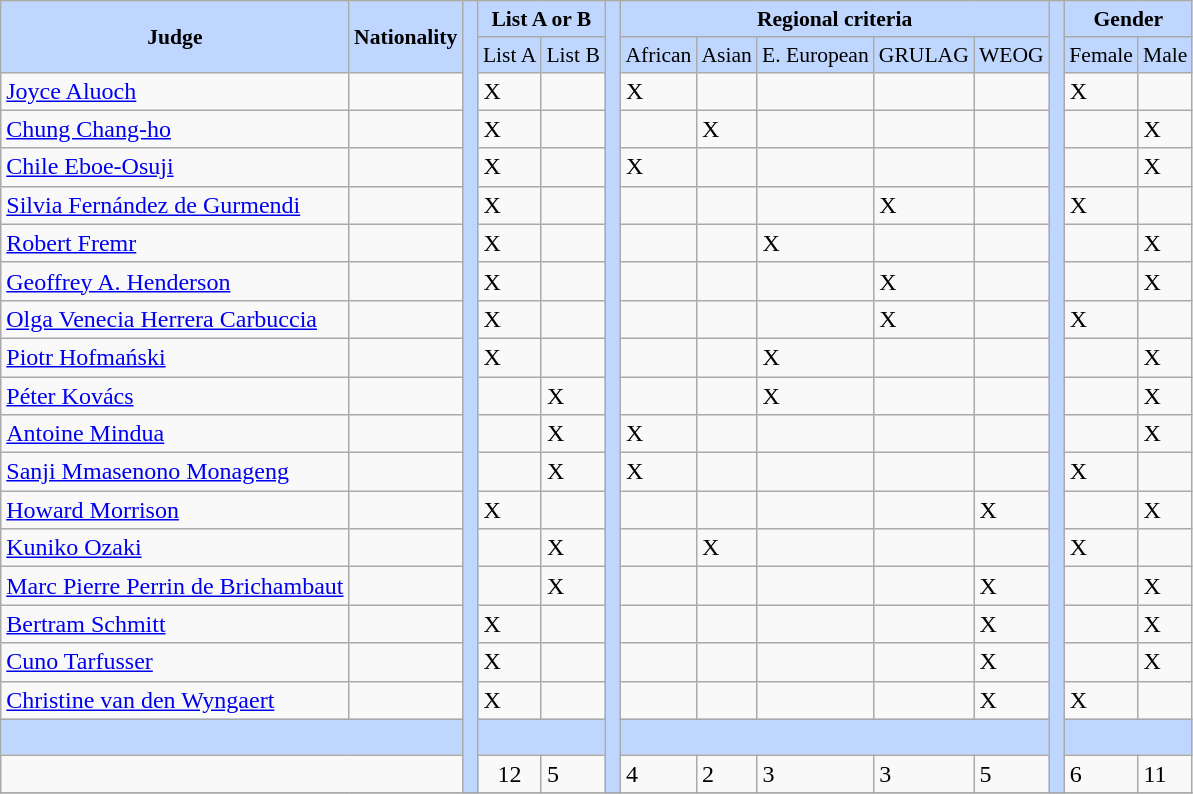<table class="wikitable col3center col4center col5center col6center col7center col8center col9center col10center col11center">
<tr bgcolor=#BFD7FF align="center" style="font-size:90%;">
<td rowspan=2><strong>Judge</strong></td>
<td rowspan=2><strong>Nationality</strong></td>
<td rowspan=21> </td>
<td colspan=2><strong>List A or B</strong></td>
<td rowspan=21> </td>
<td colspan=5><strong>Regional criteria</strong></td>
<td rowspan=21> </td>
<td colspan=2><strong>Gender</strong></td>
</tr>
<tr bgcolor=#BFD7FF align="center" style="font-size:90%;">
<td>List A</td>
<td>List B</td>
<td>African</td>
<td>Asian</td>
<td>E. European</td>
<td>GRULAG</td>
<td>WEOG</td>
<td>Female</td>
<td>Male</td>
</tr>
<tr>
<td><a href='#'>Joyce Aluoch</a></td>
<td></td>
<td>X</td>
<td></td>
<td>X</td>
<td></td>
<td></td>
<td></td>
<td></td>
<td>X</td>
<td></td>
</tr>
<tr>
<td><a href='#'>Chung Chang-ho</a></td>
<td></td>
<td>X</td>
<td></td>
<td></td>
<td>X</td>
<td></td>
<td></td>
<td></td>
<td></td>
<td>X</td>
</tr>
<tr>
<td><a href='#'>Chile Eboe-Osuji</a></td>
<td></td>
<td>X</td>
<td></td>
<td>X</td>
<td></td>
<td></td>
<td></td>
<td></td>
<td></td>
<td>X</td>
</tr>
<tr>
<td><a href='#'>Silvia Fernández de Gurmendi</a></td>
<td></td>
<td>X</td>
<td></td>
<td></td>
<td></td>
<td></td>
<td>X</td>
<td></td>
<td>X</td>
<td></td>
</tr>
<tr>
<td><a href='#'>Robert Fremr</a></td>
<td></td>
<td>X</td>
<td></td>
<td></td>
<td></td>
<td>X</td>
<td></td>
<td></td>
<td></td>
<td>X</td>
</tr>
<tr>
<td><a href='#'>Geoffrey A. Henderson</a></td>
<td></td>
<td>X</td>
<td></td>
<td></td>
<td></td>
<td></td>
<td>X</td>
<td></td>
<td></td>
<td>X</td>
</tr>
<tr>
<td><a href='#'>Olga Venecia Herrera Carbuccia</a></td>
<td></td>
<td>X</td>
<td></td>
<td></td>
<td></td>
<td></td>
<td>X</td>
<td></td>
<td>X</td>
<td></td>
</tr>
<tr>
<td><a href='#'>Piotr Hofmański</a></td>
<td></td>
<td>X</td>
<td></td>
<td></td>
<td></td>
<td>X</td>
<td></td>
<td></td>
<td></td>
<td>X</td>
</tr>
<tr>
<td><a href='#'>Péter Kovács</a></td>
<td></td>
<td></td>
<td>X</td>
<td></td>
<td></td>
<td>X</td>
<td></td>
<td></td>
<td></td>
<td>X</td>
</tr>
<tr>
<td><a href='#'>Antoine Mindua</a></td>
<td></td>
<td></td>
<td>X</td>
<td>X</td>
<td></td>
<td></td>
<td></td>
<td></td>
<td></td>
<td>X</td>
</tr>
<tr>
<td><a href='#'>Sanji Mmasenono Monageng</a></td>
<td></td>
<td></td>
<td>X</td>
<td>X</td>
<td></td>
<td></td>
<td></td>
<td></td>
<td>X</td>
<td></td>
</tr>
<tr>
<td><a href='#'>Howard Morrison</a></td>
<td></td>
<td>X</td>
<td></td>
<td></td>
<td></td>
<td></td>
<td></td>
<td>X</td>
<td></td>
<td>X</td>
</tr>
<tr>
<td><a href='#'>Kuniko Ozaki</a></td>
<td></td>
<td></td>
<td>X</td>
<td></td>
<td>X</td>
<td></td>
<td></td>
<td></td>
<td>X</td>
<td></td>
</tr>
<tr>
<td><a href='#'>Marc Pierre Perrin de Brichambaut</a></td>
<td></td>
<td></td>
<td>X</td>
<td></td>
<td></td>
<td></td>
<td></td>
<td>X</td>
<td></td>
<td>X</td>
</tr>
<tr>
<td><a href='#'>Bertram Schmitt</a></td>
<td></td>
<td>X</td>
<td></td>
<td></td>
<td></td>
<td></td>
<td></td>
<td>X</td>
<td></td>
<td>X</td>
</tr>
<tr>
<td><a href='#'>Cuno Tarfusser</a></td>
<td></td>
<td>X</td>
<td></td>
<td></td>
<td></td>
<td></td>
<td></td>
<td>X</td>
<td></td>
<td>X</td>
</tr>
<tr>
<td><a href='#'>Christine van den Wyngaert</a></td>
<td></td>
<td>X</td>
<td></td>
<td></td>
<td></td>
<td></td>
<td></td>
<td>X</td>
<td>X</td>
<td></td>
</tr>
<tr bgcolor=#BFD7FF align="center" style="font-size:90%;">
<td colspan=2> </td>
<td colspan=2> </td>
<td colspan=5> </td>
<td colspan=2> </td>
</tr>
<tr>
<td colspan=2></td>
<td align="center">12</td>
<td>5</td>
<td>4</td>
<td>2</td>
<td>3</td>
<td>3</td>
<td>5</td>
<td>6</td>
<td>11</td>
</tr>
<tr>
</tr>
</table>
